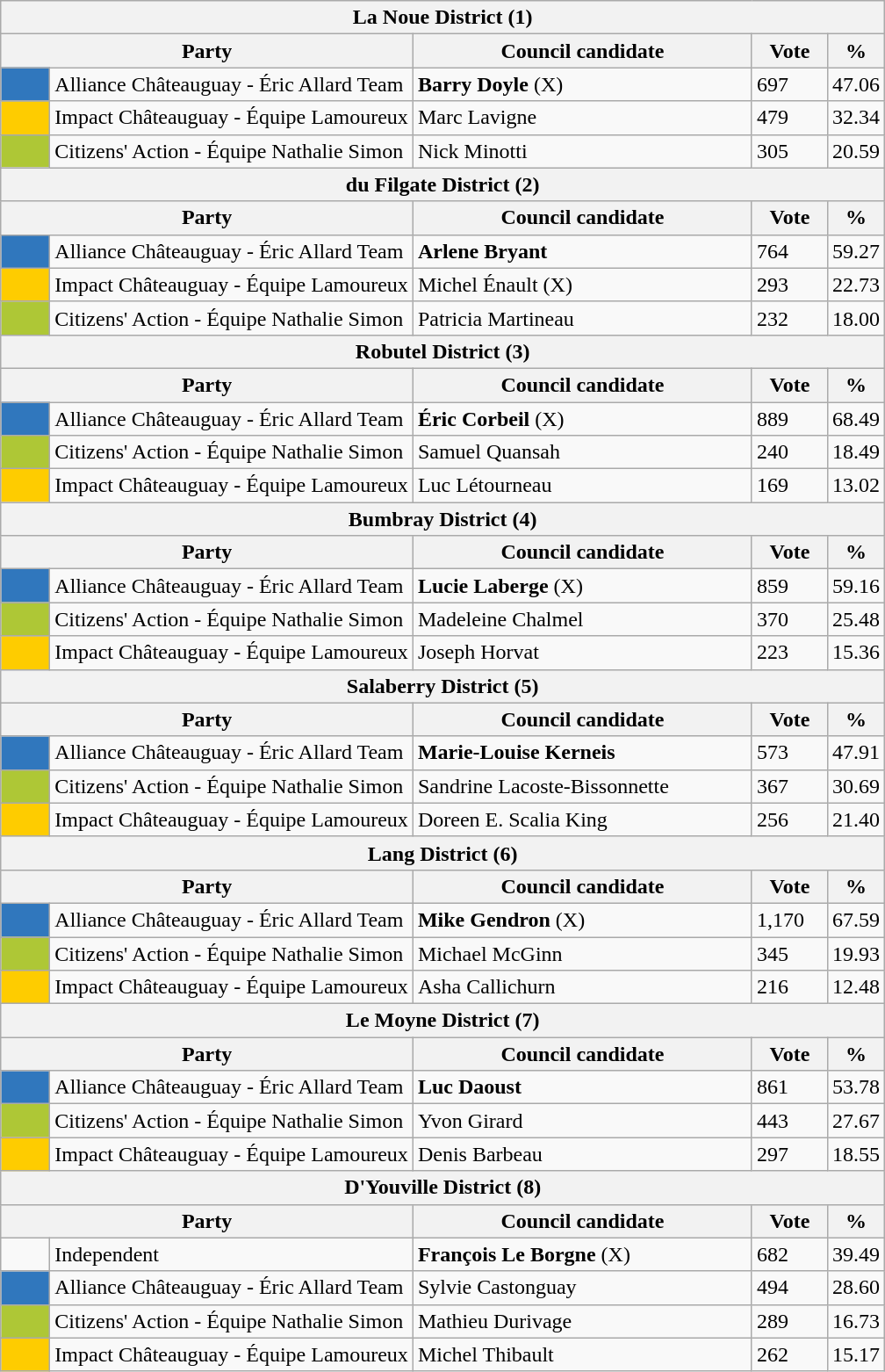<table class="wikitable">
<tr>
<th colspan="5">La Noue District (1)</th>
</tr>
<tr>
<th bgcolor="#DDDDFF" width="230px" colspan="2">Party</th>
<th bgcolor="#DDDDFF" width="250px">Council candidate</th>
<th bgcolor="#DDDDFF" width="50px">Vote</th>
<th bgcolor="#DDDDFF" width="30px">%</th>
</tr>
<tr>
<td bgcolor=#3077bd width="30px"> </td>
<td>Alliance Châteauguay - Éric Allard Team</td>
<td><strong>Barry Doyle</strong> (X)</td>
<td>697</td>
<td>47.06</td>
</tr>
<tr>
<td bgcolor=#fecc00 width="30px"> </td>
<td>Impact Châteauguay - Équipe Lamoureux</td>
<td>Marc Lavigne</td>
<td>479</td>
<td>32.34</td>
</tr>
<tr>
<td bgcolor=#AEC736  width="30px"> </td>
<td>Citizens' Action - Équipe Nathalie Simon</td>
<td>Nick Minotti</td>
<td>305</td>
<td>20.59</td>
</tr>
<tr>
<th colspan="5">du Filgate District (2)</th>
</tr>
<tr>
<th bgcolor="#DDDDFF" width="230px" colspan="2">Party</th>
<th bgcolor="#DDDDFF" width="250px">Council candidate</th>
<th bgcolor="#DDDDFF" width="50px">Vote</th>
<th bgcolor="#DDDDFF" width="30px">%</th>
</tr>
<tr>
<td bgcolor=#3077bd width="30px"> </td>
<td>Alliance Châteauguay - Éric Allard Team</td>
<td><strong>Arlene Bryant</strong></td>
<td>764</td>
<td>59.27</td>
</tr>
<tr>
<td bgcolor=#fecc00 width="30px"> </td>
<td>Impact Châteauguay - Équipe Lamoureux</td>
<td>Michel Énault (X)</td>
<td>293</td>
<td>22.73</td>
</tr>
<tr>
<td bgcolor=#AEC736  width="30px"> </td>
<td>Citizens' Action - Équipe Nathalie Simon</td>
<td>Patricia Martineau</td>
<td>232</td>
<td>18.00</td>
</tr>
<tr>
<th colspan="5">Robutel District (3)</th>
</tr>
<tr>
<th bgcolor="#DDDDFF" width="230px" colspan="2">Party</th>
<th bgcolor="#DDDDFF" width="250px">Council candidate</th>
<th bgcolor="#DDDDFF" width="50px">Vote</th>
<th bgcolor="#DDDDFF" width="30px">%</th>
</tr>
<tr>
<td bgcolor=#3077bd width="30px"> </td>
<td>Alliance Châteauguay - Éric Allard Team</td>
<td><strong>Éric Corbeil</strong> (X)</td>
<td>889</td>
<td>68.49</td>
</tr>
<tr>
<td bgcolor=#AEC736  width="30px"> </td>
<td>Citizens' Action - Équipe Nathalie Simon</td>
<td>Samuel Quansah</td>
<td>240</td>
<td>18.49</td>
</tr>
<tr>
<td bgcolor=#fecc00 width="30px"> </td>
<td>Impact Châteauguay - Équipe Lamoureux</td>
<td>Luc Létourneau</td>
<td>169</td>
<td>13.02</td>
</tr>
<tr>
<th colspan="5">Bumbray District (4)</th>
</tr>
<tr>
<th bgcolor="#DDDDFF" width="230px" colspan="2">Party</th>
<th bgcolor="#DDDDFF" width="250px">Council candidate</th>
<th bgcolor="#DDDDFF" width="50px">Vote</th>
<th bgcolor="#DDDDFF" width="30px">%</th>
</tr>
<tr>
<td bgcolor=#3077bd width="30px"> </td>
<td>Alliance Châteauguay - Éric Allard Team</td>
<td><strong>Lucie Laberge</strong> (X)</td>
<td>859</td>
<td>59.16</td>
</tr>
<tr>
<td bgcolor=#AEC736  width="30px"> </td>
<td>Citizens' Action - Équipe Nathalie Simon</td>
<td>Madeleine Chalmel</td>
<td>370</td>
<td>25.48</td>
</tr>
<tr>
<td bgcolor=#fecc00 width="30px"> </td>
<td>Impact Châteauguay - Équipe Lamoureux</td>
<td>Joseph Horvat</td>
<td>223</td>
<td>15.36</td>
</tr>
<tr>
<th colspan="5">Salaberry District (5)</th>
</tr>
<tr>
<th bgcolor="#DDDDFF" width="230px" colspan="2">Party</th>
<th bgcolor="#DDDDFF" width="250px">Council candidate</th>
<th bgcolor="#DDDDFF" width="50px">Vote</th>
<th bgcolor="#DDDDFF" width="30px">%</th>
</tr>
<tr>
<td bgcolor=#3077bd width="30px"> </td>
<td>Alliance Châteauguay - Éric Allard Team</td>
<td><strong>Marie-Louise Kerneis</strong></td>
<td>573</td>
<td>47.91</td>
</tr>
<tr>
<td bgcolor=#AEC736  width="30px"> </td>
<td>Citizens' Action - Équipe Nathalie Simon</td>
<td>Sandrine Lacoste-Bissonnette</td>
<td>367</td>
<td>30.69</td>
</tr>
<tr>
<td bgcolor=#fecc00 width="30px"> </td>
<td>Impact Châteauguay - Équipe Lamoureux</td>
<td>Doreen E. Scalia King</td>
<td>256</td>
<td>21.40</td>
</tr>
<tr>
<th colspan="5">Lang District (6)</th>
</tr>
<tr>
<th bgcolor="#DDDDFF" width="230px" colspan="2">Party</th>
<th bgcolor="#DDDDFF" width="250px">Council candidate</th>
<th bgcolor="#DDDDFF" width="50px">Vote</th>
<th bgcolor="#DDDDFF" width="30px">%</th>
</tr>
<tr>
<td bgcolor=#3077bd width="30px"> </td>
<td>Alliance Châteauguay - Éric Allard Team</td>
<td><strong>Mike Gendron</strong> (X)</td>
<td>1,170</td>
<td>67.59</td>
</tr>
<tr>
<td bgcolor=#AEC736  width="30px"> </td>
<td>Citizens' Action - Équipe Nathalie Simon</td>
<td>Michael McGinn</td>
<td>345</td>
<td>19.93</td>
</tr>
<tr>
<td bgcolor=#fecc00 width="30px"> </td>
<td>Impact Châteauguay - Équipe Lamoureux</td>
<td>Asha Callichurn</td>
<td>216</td>
<td>12.48</td>
</tr>
<tr>
<th colspan="5">Le Moyne District (7)</th>
</tr>
<tr>
<th bgcolor="#DDDDFF" width="230px" colspan="2">Party</th>
<th bgcolor="#DDDDFF" width="250px">Council candidate</th>
<th bgcolor="#DDDDFF" width="50px">Vote</th>
<th bgcolor="#DDDDFF" width="30px">%</th>
</tr>
<tr>
<td bgcolor=#3077bd width="30px"> </td>
<td>Alliance Châteauguay - Éric Allard Team</td>
<td><strong>Luc Daoust</strong></td>
<td>861</td>
<td>53.78</td>
</tr>
<tr>
<td bgcolor=#AEC736  width="30px"> </td>
<td>Citizens' Action - Équipe Nathalie Simon</td>
<td>Yvon Girard</td>
<td>443</td>
<td>27.67</td>
</tr>
<tr>
<td bgcolor=#fecc00 width="30px"> </td>
<td>Impact Châteauguay - Équipe Lamoureux</td>
<td>Denis Barbeau</td>
<td>297</td>
<td>18.55</td>
</tr>
<tr>
<th colspan="5">D'Youville District (8)</th>
</tr>
<tr>
<th bgcolor="#DDDDFF" width="230px" colspan="2">Party</th>
<th bgcolor="#DDDDFF" width="250px">Council candidate</th>
<th bgcolor="#DDDDFF" width="50px">Vote</th>
<th bgcolor="#DDDDFF" width="30px">%</th>
</tr>
<tr>
<td> </td>
<td>Independent</td>
<td><strong>François Le Borgne</strong> (X)</td>
<td>682</td>
<td>39.49</td>
</tr>
<tr>
<td bgcolor=#3077bd width="30px"> </td>
<td>Alliance Châteauguay - Éric Allard Team</td>
<td>Sylvie Castonguay</td>
<td>494</td>
<td>28.60</td>
</tr>
<tr>
<td bgcolor=#AEC736  width="30px"> </td>
<td>Citizens' Action - Équipe Nathalie Simon</td>
<td>Mathieu Durivage</td>
<td>289</td>
<td>16.73</td>
</tr>
<tr>
<td bgcolor=#fecc00 width="30px"> </td>
<td>Impact Châteauguay - Équipe Lamoureux</td>
<td>Michel Thibault</td>
<td>262</td>
<td>15.17</td>
</tr>
</table>
